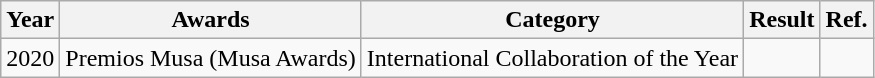<table class="wikitable">
<tr>
<th>Year</th>
<th>Awards</th>
<th>Category</th>
<th>Result</th>
<th>Ref.</th>
</tr>
<tr>
<td>2020</td>
<td>Premios Musa (Musa Awards)</td>
<td>International Collaboration of the Year</td>
<td></td>
<td></td>
</tr>
</table>
